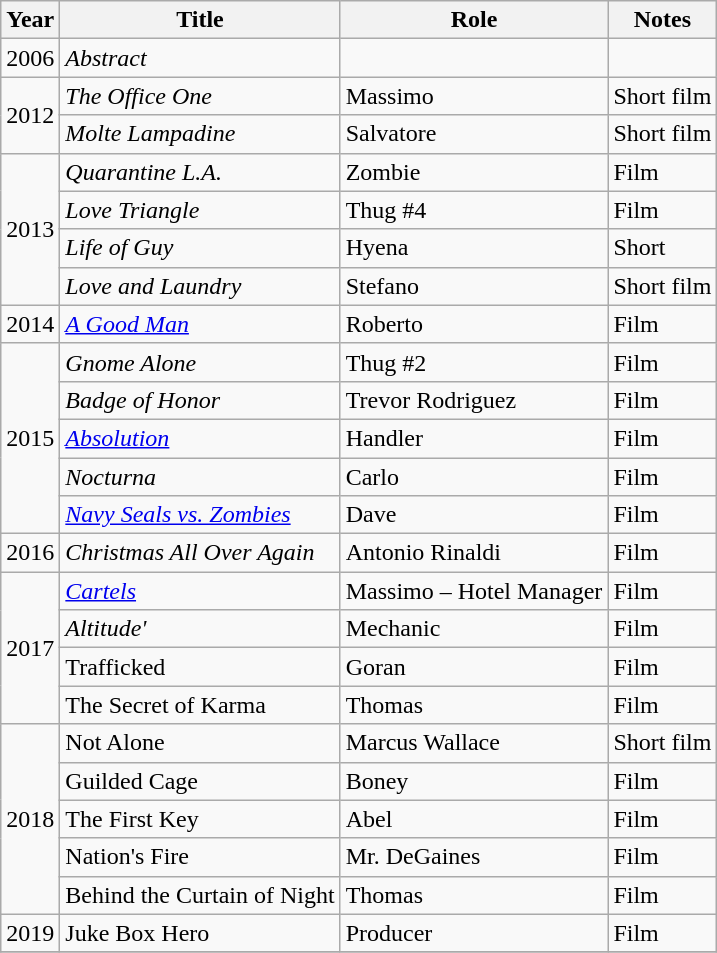<table class="wikitable sortable">
<tr>
<th>Year</th>
<th>Title</th>
<th>Role</th>
<th>Notes</th>
</tr>
<tr>
<td>2006</td>
<td><em>Abstract</em></td>
<td></td>
</tr>
<tr>
<td rowspan="2">2012</td>
<td><em>The Office One</em></td>
<td>Massimo</td>
<td>Short film</td>
</tr>
<tr>
<td><em>Molte Lampadine</em></td>
<td>Salvatore</td>
<td>Short film</td>
</tr>
<tr>
<td rowspan="4">2013</td>
<td><em>Quarantine L.A.</em></td>
<td>Zombie</td>
<td>Film</td>
</tr>
<tr>
<td><em>Love Triangle</em></td>
<td>Thug #4</td>
<td>Film</td>
</tr>
<tr>
<td><em>Life of Guy</em></td>
<td>Hyena</td>
<td>Short</td>
</tr>
<tr>
<td><em>Love and Laundry</em></td>
<td>Stefano</td>
<td>Short film</td>
</tr>
<tr>
<td>2014</td>
<td><em><a href='#'>A Good Man</a></em></td>
<td>Roberto</td>
<td>Film</td>
</tr>
<tr>
<td rowspan="5">2015</td>
<td><em>Gnome Alone</em></td>
<td>Thug #2</td>
<td>Film</td>
</tr>
<tr>
<td><em>Badge of Honor</em></td>
<td>Trevor Rodriguez</td>
<td>Film</td>
</tr>
<tr>
<td><em><a href='#'>Absolution</a></em></td>
<td>Handler</td>
<td>Film</td>
</tr>
<tr>
<td><em>Nocturna</em></td>
<td>Carlo</td>
<td>Film</td>
</tr>
<tr>
<td><em><a href='#'>Navy Seals vs. Zombies</a></em></td>
<td>Dave</td>
<td>Film</td>
</tr>
<tr>
<td>2016</td>
<td><em>Christmas All Over Again</em></td>
<td>Antonio Rinaldi</td>
<td>Film</td>
</tr>
<tr>
<td rowspan="4">2017</td>
<td><em><a href='#'>Cartels</a></em></td>
<td>Massimo – Hotel Manager</td>
<td>Film</td>
</tr>
<tr>
<td><em>Altitude'</td>
<td>Mechanic</td>
<td>Film</td>
</tr>
<tr>
<td></em>Trafficked<em></td>
<td>Goran</td>
<td>Film</td>
</tr>
<tr>
<td></em>The Secret of Karma<em></td>
<td>Thomas</td>
<td>Film</td>
</tr>
<tr>
<td rowspan="5">2018</td>
<td></em>Not Alone<em></td>
<td>Marcus Wallace</td>
<td>Short film</td>
</tr>
<tr>
<td></em>Guilded Cage<em></td>
<td>Boney</td>
<td>Film</td>
</tr>
<tr>
<td></em>The First Key<em></td>
<td>Abel</td>
<td>Film</td>
</tr>
<tr>
<td></em>Nation's Fire<em></td>
<td>Mr. DeGaines</td>
<td>Film</td>
</tr>
<tr>
<td></em>Behind the Curtain of Night<em></td>
<td>Thomas</td>
<td>Film</td>
</tr>
<tr>
<td>2019</td>
<td></em>Juke Box Hero<em></td>
<td>Producer</td>
<td>Film</td>
</tr>
<tr>
</tr>
</table>
